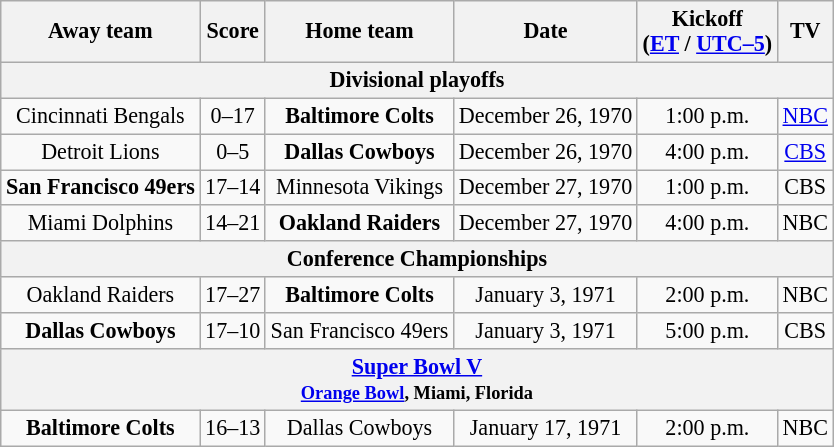<table class="wikitable" style="font-size:92%; text-align:center;">
<tr>
<th>Away team</th>
<th>Score</th>
<th>Home team</th>
<th>Date</th>
<th>Kickoff<br>(<a href='#'>ET</a> / <a href='#'>UTC–5</a>)</th>
<th>TV</th>
</tr>
<tr>
<th colspan="6">Divisional playoffs</th>
</tr>
<tr>
<td>Cincinnati Bengals</td>
<td>0–17</td>
<td><strong>Baltimore Colts</strong></td>
<td>December 26, 1970</td>
<td>1:00 p.m.</td>
<td><a href='#'>NBC</a></td>
</tr>
<tr>
<td>Detroit Lions</td>
<td>0–5</td>
<td><strong>Dallas Cowboys</strong></td>
<td>December 26, 1970</td>
<td>4:00 p.m.</td>
<td><a href='#'>CBS</a></td>
</tr>
<tr>
<td><strong>San Francisco 49ers</strong></td>
<td>17–14</td>
<td>Minnesota Vikings</td>
<td>December 27, 1970</td>
<td>1:00 p.m.</td>
<td>CBS</td>
</tr>
<tr>
<td>Miami Dolphins</td>
<td>14–21</td>
<td><strong>Oakland Raiders</strong></td>
<td>December 27, 1970</td>
<td>4:00 p.m.</td>
<td>NBC</td>
</tr>
<tr>
<th colspan="6">Conference Championships</th>
</tr>
<tr>
<td>Oakland Raiders</td>
<td>17–27</td>
<td><strong>Baltimore Colts</strong></td>
<td>January 3, 1971</td>
<td>2:00 p.m.</td>
<td>NBC</td>
</tr>
<tr>
<td><strong>Dallas Cowboys</strong></td>
<td>17–10</td>
<td>San Francisco 49ers</td>
<td>January 3, 1971</td>
<td>5:00 p.m.</td>
<td>CBS</td>
</tr>
<tr>
<th colspan="6"><a href='#'>Super Bowl V</a><br><small><a href='#'>Orange Bowl</a>, Miami, Florida</small></th>
</tr>
<tr>
<td><strong>Baltimore Colts</strong></td>
<td>16–13</td>
<td>Dallas Cowboys</td>
<td>January 17, 1971</td>
<td>2:00 p.m.</td>
<td>NBC</td>
</tr>
</table>
